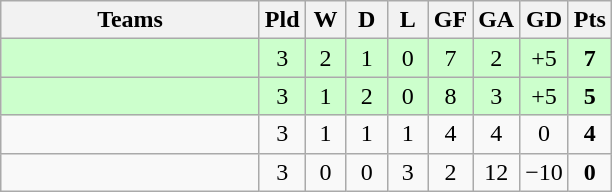<table class="wikitable" style="text-align: center;">
<tr>
<th width=165>Teams</th>
<th width=20>Pld</th>
<th width=20>W</th>
<th width=20>D</th>
<th width=20>L</th>
<th width=20>GF</th>
<th width=20>GA</th>
<th width=20>GD</th>
<th width=20>Pts</th>
</tr>
<tr align=center style="background:#ccffcc;">
<td style="text-align:left;"></td>
<td>3</td>
<td>2</td>
<td>1</td>
<td>0</td>
<td>7</td>
<td>2</td>
<td>+5</td>
<td><strong>7</strong></td>
</tr>
<tr align=center style="background:#ccffcc;">
<td style="text-align:left;"></td>
<td>3</td>
<td>1</td>
<td>2</td>
<td>0</td>
<td>8</td>
<td>3</td>
<td>+5</td>
<td><strong>5</strong></td>
</tr>
<tr align=center>
<td style="text-align:left;"></td>
<td>3</td>
<td>1</td>
<td>1</td>
<td>1</td>
<td>4</td>
<td>4</td>
<td>0</td>
<td><strong>4</strong></td>
</tr>
<tr align=center>
<td style="text-align:left;"></td>
<td>3</td>
<td>0</td>
<td>0</td>
<td>3</td>
<td>2</td>
<td>12</td>
<td>−10</td>
<td><strong>0</strong></td>
</tr>
</table>
